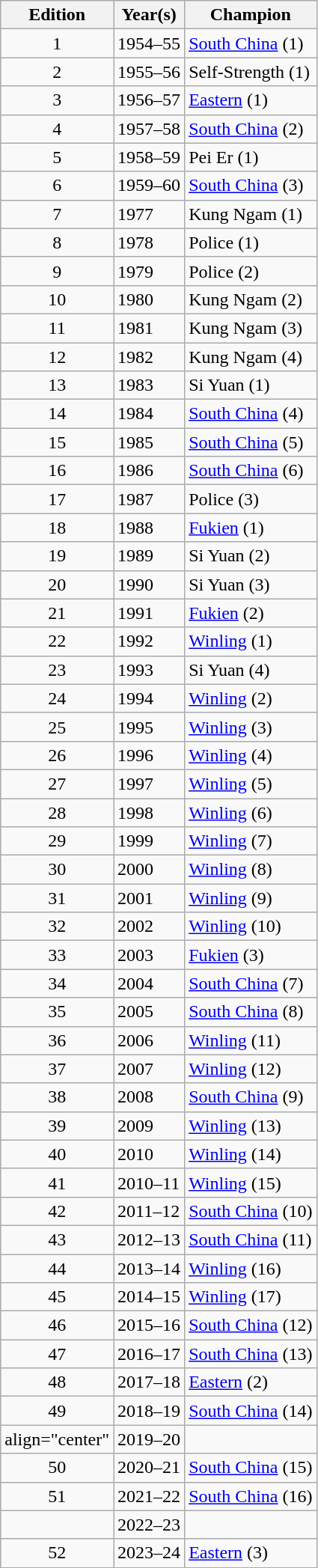<table class="wikitable">
<tr>
<th align="center">Edition</th>
<th align="center">Year(s)</th>
<th align="center">Champion</th>
</tr>
<tr>
<td align="center">1</td>
<td>1954–55</td>
<td><a href='#'>South China</a> (1)</td>
</tr>
<tr>
<td align="center">2</td>
<td>1955–56</td>
<td>Self-Strength (1)</td>
</tr>
<tr>
<td align="center">3</td>
<td>1956–57</td>
<td><a href='#'>Eastern</a> (1)</td>
</tr>
<tr>
<td align="center">4</td>
<td>1957–58</td>
<td><a href='#'>South China</a> (2)</td>
</tr>
<tr>
<td align="center">5</td>
<td>1958–59</td>
<td>Pei Er (1)</td>
</tr>
<tr>
<td align="center">6</td>
<td>1959–60</td>
<td><a href='#'>South China</a> (3)</td>
</tr>
<tr>
<td align="center">7</td>
<td>1977</td>
<td>Kung Ngam (1)</td>
</tr>
<tr>
<td align="center">8</td>
<td>1978</td>
<td>Police (1)</td>
</tr>
<tr>
<td align="center">9</td>
<td>1979</td>
<td>Police (2)</td>
</tr>
<tr>
<td align="center">10</td>
<td>1980</td>
<td>Kung Ngam (2)</td>
</tr>
<tr>
<td align="center">11</td>
<td>1981</td>
<td>Kung Ngam (3)</td>
</tr>
<tr>
<td align="center">12</td>
<td>1982</td>
<td>Kung Ngam (4)</td>
</tr>
<tr>
<td align="center">13</td>
<td>1983</td>
<td>Si Yuan (1)</td>
</tr>
<tr>
<td align="center">14</td>
<td>1984</td>
<td><a href='#'>South China</a> (4)</td>
</tr>
<tr>
<td align="center">15</td>
<td>1985</td>
<td><a href='#'>South China</a> (5)</td>
</tr>
<tr>
<td align="center">16</td>
<td>1986</td>
<td><a href='#'>South China</a> (6)</td>
</tr>
<tr>
<td align="center">17</td>
<td>1987</td>
<td>Police (3)</td>
</tr>
<tr>
<td align="center">18</td>
<td>1988</td>
<td><a href='#'>Fukien</a> (1)</td>
</tr>
<tr>
<td align="center">19</td>
<td>1989</td>
<td>Si Yuan (2)</td>
</tr>
<tr>
<td align="center">20</td>
<td>1990</td>
<td>Si Yuan (3)</td>
</tr>
<tr>
<td align="center">21</td>
<td>1991</td>
<td><a href='#'>Fukien</a> (2)</td>
</tr>
<tr>
<td align="center">22</td>
<td>1992</td>
<td><a href='#'>Winling</a> (1)</td>
</tr>
<tr>
<td align="center">23</td>
<td>1993</td>
<td>Si Yuan (4)</td>
</tr>
<tr>
<td align="center">24</td>
<td>1994</td>
<td><a href='#'>Winling</a> (2)</td>
</tr>
<tr>
<td align="center">25</td>
<td>1995</td>
<td><a href='#'>Winling</a> (3)</td>
</tr>
<tr>
<td align="center">26</td>
<td>1996</td>
<td><a href='#'>Winling</a> (4)</td>
</tr>
<tr>
<td align="center">27</td>
<td>1997</td>
<td><a href='#'>Winling</a> (5)</td>
</tr>
<tr>
<td align="center">28</td>
<td>1998</td>
<td><a href='#'>Winling</a> (6)</td>
</tr>
<tr>
<td align="center">29</td>
<td>1999</td>
<td><a href='#'>Winling</a> (7)</td>
</tr>
<tr>
<td align="center">30</td>
<td>2000</td>
<td><a href='#'>Winling</a> (8)</td>
</tr>
<tr>
<td align="center">31</td>
<td>2001</td>
<td><a href='#'>Winling</a> (9)</td>
</tr>
<tr>
<td align="center">32</td>
<td>2002</td>
<td><a href='#'>Winling</a> (10)</td>
</tr>
<tr>
<td align="center">33</td>
<td>2003</td>
<td><a href='#'>Fukien</a> (3)</td>
</tr>
<tr>
<td align="center">34</td>
<td>2004</td>
<td><a href='#'>South China</a> (7)</td>
</tr>
<tr>
<td align="center">35</td>
<td>2005</td>
<td><a href='#'>South China</a> (8)</td>
</tr>
<tr>
<td align="center">36</td>
<td>2006</td>
<td><a href='#'>Winling</a> (11)</td>
</tr>
<tr>
<td align="center">37</td>
<td>2007</td>
<td><a href='#'>Winling</a> (12)</td>
</tr>
<tr>
<td align="center">38</td>
<td>2008</td>
<td><a href='#'>South China</a> (9)</td>
</tr>
<tr>
<td align="center">39</td>
<td>2009</td>
<td><a href='#'>Winling</a> (13)</td>
</tr>
<tr>
<td align="center">40</td>
<td>2010</td>
<td><a href='#'>Winling</a> (14)</td>
</tr>
<tr>
<td align="center">41</td>
<td>2010–11</td>
<td><a href='#'>Winling</a> (15)</td>
</tr>
<tr>
<td align="center">42</td>
<td>2011–12</td>
<td><a href='#'>South China</a> (10)</td>
</tr>
<tr>
<td align="center">43</td>
<td>2012–13</td>
<td><a href='#'>South China</a> (11)</td>
</tr>
<tr>
<td align="center">44</td>
<td>2013–14</td>
<td><a href='#'>Winling</a> (16)</td>
</tr>
<tr>
<td align="center">45</td>
<td>2014–15</td>
<td><a href='#'>Winling</a> (17)</td>
</tr>
<tr>
<td align="center">46</td>
<td>2015–16</td>
<td><a href='#'>South China</a> (12)</td>
</tr>
<tr>
<td align="center">47</td>
<td>2016–17</td>
<td><a href='#'>South China</a> (13)</td>
</tr>
<tr>
<td align="center">48</td>
<td>2017–18</td>
<td><a href='#'>Eastern</a> (2)</td>
</tr>
<tr>
<td align="center">49</td>
<td>2018–19</td>
<td><a href='#'>South China</a> (14)</td>
</tr>
<tr>
<td>align="center" </td>
<td>2019–20</td>
<td></td>
</tr>
<tr>
<td align="center">50</td>
<td>2020–21</td>
<td><a href='#'>South China</a> (15)</td>
</tr>
<tr>
<td align="center">51</td>
<td>2021–22</td>
<td><a href='#'>South China</a> (16)</td>
</tr>
<tr>
<td></td>
<td>2022–23</td>
<td></td>
</tr>
<tr>
<td align="center">52</td>
<td>2023–24</td>
<td><a href='#'>Eastern</a> (3)</td>
</tr>
</table>
